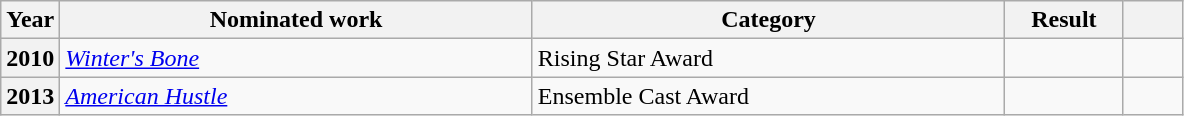<table class="wikitable plainrowheaders">
<tr>
<th scope="col" style="width:5%;">Year</th>
<th scope="col" style="width:40%;">Nominated work</th>
<th scope="col" style="width:40%;">Category</th>
<th scope="col" style="width:10%;">Result</th>
<th scope="col" style="width:5%;"></th>
</tr>
<tr>
<th scope="row" style="text-align:center;">2010</th>
<td style="text-align:left;"><em><a href='#'>Winter's Bone</a></em></td>
<td>Rising Star Award</td>
<td></td>
<td style="text-align:center;"></td>
</tr>
<tr>
<th scope="row" style="text-align:center;">2013</th>
<td style="text-align:left;"><em><a href='#'>American Hustle</a></em></td>
<td>Ensemble Cast Award</td>
<td></td>
<td style="text-align:center;"></td>
</tr>
</table>
